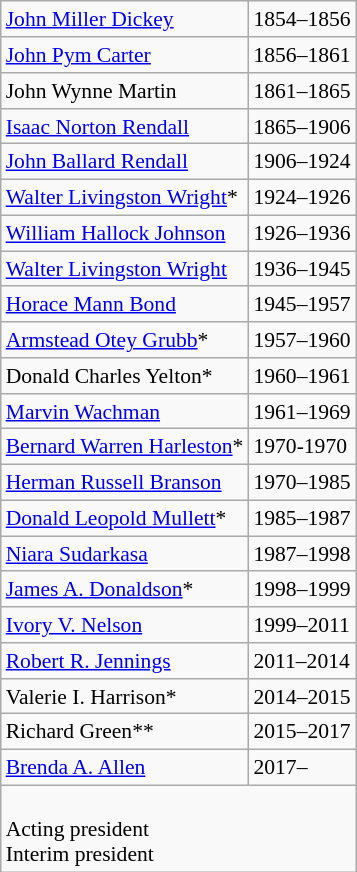<table class="wikitable floatright" cellpadding="2" cellspacing="2" style="font-size: 90%;" align="right">
<tr>
<td><a href='#'>John Miller Dickey</a> </td>
<td>1854–1856</td>
</tr>
<tr>
<td><a href='#'>John Pym Carter</a></td>
<td>1856–1861</td>
</tr>
<tr>
<td>John Wynne Martin</td>
<td>1861–1865</td>
</tr>
<tr>
<td><a href='#'>Isaac Norton Rendall</a></td>
<td>1865–1906</td>
</tr>
<tr>
<td><a href='#'>John Ballard Rendall</a></td>
<td>1906–1924</td>
</tr>
<tr>
<td><a href='#'>Walter Livingston Wright</a>*</td>
<td>1924–1926</td>
</tr>
<tr>
<td><a href='#'>William Hallock Johnson</a></td>
<td>1926–1936</td>
</tr>
<tr>
<td><a href='#'>Walter Livingston Wright</a></td>
<td>1936–1945</td>
</tr>
<tr>
<td><a href='#'>Horace Mann Bond</a> </td>
<td>1945–1957</td>
</tr>
<tr>
<td><a href='#'>Armstead Otey Grubb</a>*</td>
<td>1957–1960</td>
</tr>
<tr>
<td>Donald Charles Yelton*</td>
<td>1960–1961</td>
</tr>
<tr>
<td><a href='#'>Marvin Wachman</a></td>
<td>1961–1969</td>
</tr>
<tr>
<td><a href='#'>Bernard Warren Harleston</a>*</td>
<td>1970-1970</td>
</tr>
<tr>
<td><a href='#'>Herman Russell Branson</a></td>
<td>1970–1985</td>
</tr>
<tr>
<td><a href='#'>Donald Leopold Mullett</a>*</td>
<td>1985–1987</td>
</tr>
<tr>
<td><a href='#'>Niara Sudarkasa</a></td>
<td>1987–1998</td>
</tr>
<tr>
<td><a href='#'>James A. Donaldson</a>*</td>
<td>1998–1999</td>
</tr>
<tr>
<td><a href='#'>Ivory V. Nelson</a></td>
<td>1999–2011</td>
</tr>
<tr>
<td><a href='#'>Robert R. Jennings</a></td>
<td>2011–2014</td>
</tr>
<tr>
<td>Valerie I. Harrison*</td>
<td>2014–2015</td>
</tr>
<tr>
<td>Richard Green**</td>
<td>2015–2017</td>
</tr>
<tr>
<td><a href='#'>Brenda A. Allen</a></td>
<td>2017–</td>
</tr>
<tr>
<td colspan=2><br> Acting president<br> Interim president</td>
</tr>
</table>
